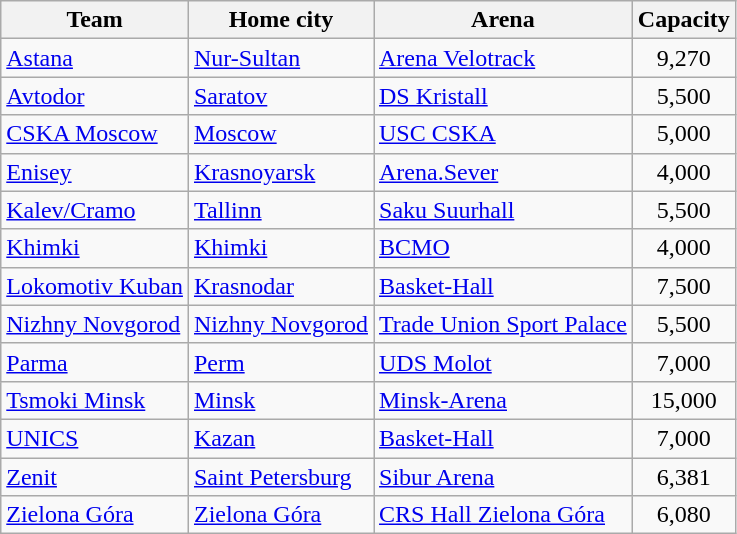<table class="wikitable sortable">
<tr>
<th>Team</th>
<th>Home city</th>
<th>Arena</th>
<th>Capacity</th>
</tr>
<tr>
<td> <a href='#'>Astana</a></td>
<td><a href='#'>Nur-Sultan</a></td>
<td><a href='#'>Arena Velotrack</a></td>
<td style="text-align:center">9,270</td>
</tr>
<tr>
<td> <a href='#'>Avtodor</a></td>
<td><a href='#'>Saratov</a></td>
<td><a href='#'>DS Kristall</a></td>
<td style="text-align:center">5,500</td>
</tr>
<tr>
<td> <a href='#'>CSKA Moscow</a></td>
<td><a href='#'>Moscow</a></td>
<td><a href='#'>USC CSKA</a></td>
<td style="text-align:center">5,000</td>
</tr>
<tr>
<td> <a href='#'>Enisey</a></td>
<td><a href='#'>Krasnoyarsk</a></td>
<td><a href='#'>Arena.Sever</a></td>
<td style="text-align:center">4,000</td>
</tr>
<tr>
<td> <a href='#'>Kalev/Cramo</a></td>
<td><a href='#'>Tallinn</a></td>
<td><a href='#'>Saku Suurhall</a></td>
<td style="text-align:center">5,500</td>
</tr>
<tr>
<td> <a href='#'>Khimki</a></td>
<td><a href='#'>Khimki</a></td>
<td><a href='#'>BCMO</a></td>
<td style="text-align:center">4,000</td>
</tr>
<tr>
<td> <a href='#'>Lokomotiv Kuban</a></td>
<td><a href='#'>Krasnodar</a></td>
<td><a href='#'>Basket-Hall</a></td>
<td style="text-align:center">7,500</td>
</tr>
<tr>
<td> <a href='#'>Nizhny Novgorod</a></td>
<td><a href='#'>Nizhny Novgorod</a></td>
<td><a href='#'>Trade Union Sport Palace</a></td>
<td style="text-align:center">5,500</td>
</tr>
<tr>
<td> <a href='#'>Parma</a></td>
<td><a href='#'>Perm</a></td>
<td><a href='#'>UDS Molot</a></td>
<td style="text-align:center">7,000</td>
</tr>
<tr>
<td> <a href='#'>Tsmoki Minsk</a></td>
<td><a href='#'>Minsk</a></td>
<td><a href='#'>Minsk-Arena</a></td>
<td style="text-align:center">15,000</td>
</tr>
<tr>
<td> <a href='#'>UNICS</a></td>
<td><a href='#'>Kazan</a></td>
<td><a href='#'>Basket-Hall</a></td>
<td style="text-align:center">7,000</td>
</tr>
<tr>
<td> <a href='#'>Zenit</a></td>
<td><a href='#'>Saint Petersburg</a></td>
<td><a href='#'>Sibur Arena</a></td>
<td style="text-align:center">6,381</td>
</tr>
<tr>
<td> <a href='#'>Zielona Góra</a></td>
<td><a href='#'>Zielona Góra</a></td>
<td><a href='#'>CRS Hall Zielona Góra</a></td>
<td align=center>6,080</td>
</tr>
</table>
